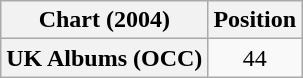<table class="wikitable plainrowheaders" style="text-align:center">
<tr>
<th scope="col">Chart (2004)</th>
<th scope="col">Position</th>
</tr>
<tr>
<th scope="row">UK Albums (OCC)</th>
<td>44</td>
</tr>
</table>
